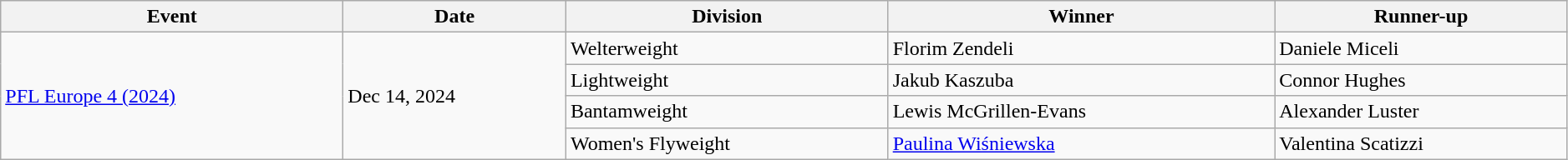<table class="wikitable" style="width:99%;">
<tr>
<th>Event</th>
<th>Date</th>
<th>Division</th>
<th>Winner</th>
<th>Runner-up</th>
</tr>
<tr>
<td rowspan=4><a href='#'>PFL Europe 4 (2024)</a></td>
<td rowspan=4>Dec 14, 2024</td>
<td>Welterweight</td>
<td> Florim Zendeli</td>
<td> Daniele Miceli</td>
</tr>
<tr>
<td>Lightweight</td>
<td> Jakub Kaszuba</td>
<td> Connor Hughes</td>
</tr>
<tr>
<td>Bantamweight</td>
<td> Lewis McGrillen-Evans</td>
<td> Alexander Luster</td>
</tr>
<tr>
<td>Women's Flyweight</td>
<td> <a href='#'>Paulina Wiśniewska</a></td>
<td> Valentina Scatizzi</td>
</tr>
</table>
